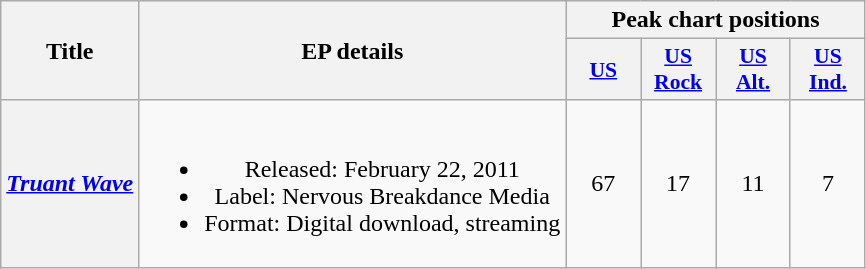<table class="wikitable plainrowheaders" style="text-align:center;">
<tr>
<th rowspan="2">Title</th>
<th rowspan="2">EP details</th>
<th colspan="4">Peak chart positions</th>
</tr>
<tr>
<th scope="col" style="width:3em;font-size:90%;"><a href='#'>US</a><br></th>
<th scope="col" style="width:3em;font-size:90%;"><a href='#'>US<br>Rock</a><br></th>
<th scope="col" style="width:3em;font-size:90%;"><a href='#'>US<br>Alt.</a><br></th>
<th scope="col" style="width:3em;font-size:90%;"><a href='#'>US<br>Ind.</a><br></th>
</tr>
<tr>
<th scope="row"><em><a href='#'>Truant Wave</a></em></th>
<td><br><ul><li>Released: February 22, 2011</li><li>Label: Nervous Breakdance Media</li><li>Format: Digital download, streaming</li></ul></td>
<td>67</td>
<td>17</td>
<td>11</td>
<td>7</td>
</tr>
</table>
